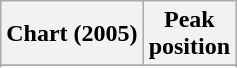<table class="wikitable sortable plainrowheaders" style="text-align:center">
<tr>
<th scope="col">Chart (2005)</th>
<th scope="col">Peak<br> position</th>
</tr>
<tr>
</tr>
<tr>
</tr>
<tr>
</tr>
<tr>
</tr>
</table>
